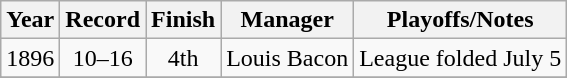<table class="wikitable" style="text-align:center">
<tr>
<th>Year</th>
<th>Record</th>
<th>Finish</th>
<th>Manager</th>
<th>Playoffs/Notes</th>
</tr>
<tr align=center>
<td>1896</td>
<td>10–16</td>
<td>4th</td>
<td>Louis Bacon</td>
<td>League folded July 5</td>
</tr>
<tr align=center>
</tr>
<tr>
</tr>
</table>
